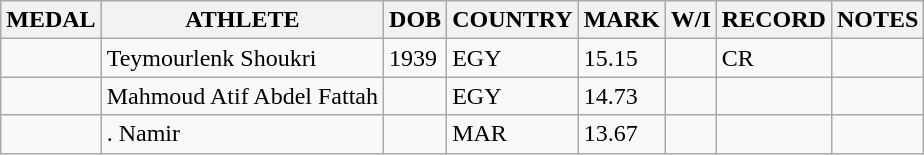<table class="wikitable">
<tr>
<th>MEDAL</th>
<th>ATHLETE</th>
<th>DOB</th>
<th>COUNTRY</th>
<th>MARK</th>
<th>W/I</th>
<th>RECORD</th>
<th>NOTES</th>
</tr>
<tr>
<td></td>
<td>Teymourlenk Shoukri</td>
<td>1939</td>
<td>EGY</td>
<td>15.15</td>
<td></td>
<td>CR</td>
<td></td>
</tr>
<tr>
<td></td>
<td>Mahmoud Atif Abdel Fattah</td>
<td></td>
<td>EGY</td>
<td>14.73</td>
<td></td>
<td></td>
<td></td>
</tr>
<tr>
<td></td>
<td>. Namir</td>
<td></td>
<td>MAR</td>
<td>13.67</td>
<td></td>
<td></td>
<td></td>
</tr>
</table>
